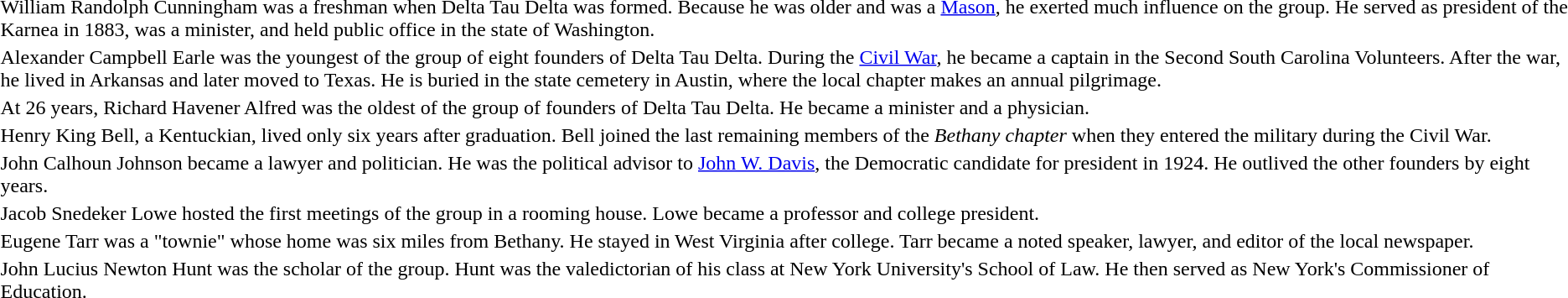<table border=0>
<tr>
<td></td>
<td>William Randolph Cunningham was a freshman when Delta Tau Delta was formed. Because he was older and was a <a href='#'>Mason</a>, he exerted much influence on the group. He served as president of the Karnea in 1883, was a minister, and held public office in the state of Washington.</td>
</tr>
<tr>
<td></td>
<td>Alexander Campbell Earle was the youngest of the group of eight founders of Delta Tau Delta. During the <a href='#'>Civil War</a>, he became a captain in the Second South Carolina Volunteers. After the war, he lived in Arkansas and later moved to Texas. He is buried in the state cemetery in Austin, where the local chapter makes an annual pilgrimage.</td>
</tr>
<tr>
<td></td>
<td>At 26 years, Richard Havener Alfred was the oldest of the group of founders of Delta Tau Delta. He became a minister and a physician.</td>
</tr>
<tr>
<td></td>
<td>Henry King Bell, a Kentuckian, lived only six years after graduation. Bell joined the last remaining members of the <em>Bethany chapter</em> when they entered the military during the Civil War.</td>
</tr>
<tr>
<td></td>
<td>John Calhoun Johnson became a lawyer and politician. He was the political advisor to <a href='#'>John W. Davis</a>, the Democratic candidate for president in 1924. He outlived the other founders by eight years.</td>
</tr>
<tr>
<td></td>
<td>Jacob Snedeker Lowe hosted the first meetings of the group in a rooming house. Lowe became a professor and college president.</td>
</tr>
<tr>
<td></td>
<td>Eugene Tarr was a "townie" whose home was six miles from Bethany. He stayed in West Virginia after college. Tarr became a noted speaker, lawyer, and editor of the local newspaper.</td>
</tr>
<tr>
<td></td>
<td>John Lucius Newton Hunt was the scholar of the group. Hunt was the valedictorian of his class at New York University's School of Law. He then served as New York's Commissioner of Education.</td>
</tr>
</table>
